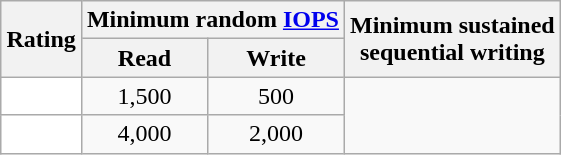<table class="wikitable" style="float:right; text-align:center;">
<tr>
<th rowspan="2">Rating</th>
<th colspan="2">Minimum random <a href='#'>IOPS</a></th>
<th rowspan="2">Minimum sustained<br>sequential writing</th>
</tr>
<tr>
<th>Read</th>
<th>Write</th>
</tr>
<tr>
<td style="background:white"><br></td>
<td>1,500</td>
<td>500</td>
<td rowspan="2"></td>
</tr>
<tr>
<td style="background:white"><br></td>
<td>4,000</td>
<td>2,000</td>
</tr>
</table>
